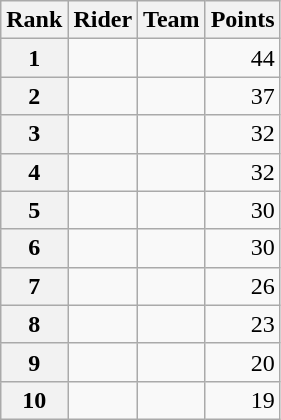<table class="wikitable" margin-bottom:0;">
<tr>
<th scope="col">Rank</th>
<th scope="col">Rider</th>
<th scope="col">Team</th>
<th scope="col">Points</th>
</tr>
<tr>
<th scope="row">1</th>
<td> </td>
<td></td>
<td align="right">44</td>
</tr>
<tr>
<th scope="row">2</th>
<td></td>
<td></td>
<td align="right">37</td>
</tr>
<tr>
<th scope="row">3</th>
<td></td>
<td></td>
<td align="right">32</td>
</tr>
<tr>
<th scope="row">4</th>
<td></td>
<td></td>
<td align="right">32</td>
</tr>
<tr>
<th scope="row">5</th>
<td> </td>
<td></td>
<td align="right">30</td>
</tr>
<tr>
<th scope="row">6</th>
<td></td>
<td></td>
<td align="right">30</td>
</tr>
<tr>
<th scope="row">7</th>
<td></td>
<td></td>
<td align="right">26</td>
</tr>
<tr>
<th scope="row">8</th>
<td></td>
<td></td>
<td align="right">23</td>
</tr>
<tr>
<th scope="row">9</th>
<td></td>
<td></td>
<td align="right">20</td>
</tr>
<tr>
<th scope="row">10</th>
<td></td>
<td></td>
<td align="right">19</td>
</tr>
</table>
